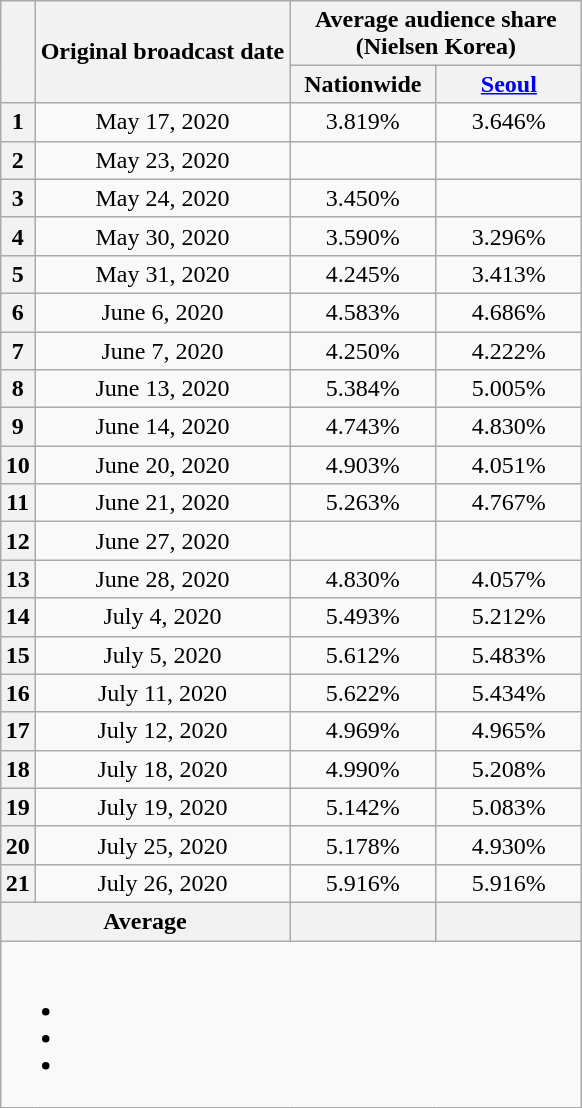<table class="wikitable" style="text-align:center;max-width:500px; margin-left: auto; margin-right: auto; border: none;">
<tr>
</tr>
<tr>
<th rowspan="2"></th>
<th rowspan="2">Original broadcast date</th>
<th colspan="2">Average audience share<br>(Nielsen Korea)</th>
</tr>
<tr>
<th width="90">Nationwide</th>
<th width="90"><a href='#'>Seoul</a></th>
</tr>
<tr>
<th>1</th>
<td>May 17, 2020</td>
<td>3.819%</td>
<td>3.646%</td>
</tr>
<tr>
<th>2</th>
<td>May 23, 2020</td>
<td></td>
<td></td>
</tr>
<tr>
<th>3</th>
<td>May 24, 2020</td>
<td>3.450%</td>
<td></td>
</tr>
<tr>
<th>4</th>
<td>May 30, 2020</td>
<td>3.590%</td>
<td>3.296%</td>
</tr>
<tr>
<th>5</th>
<td>May 31, 2020</td>
<td>4.245%</td>
<td>3.413%</td>
</tr>
<tr>
<th>6</th>
<td>June 6, 2020</td>
<td>4.583%</td>
<td>4.686%</td>
</tr>
<tr>
<th>7</th>
<td>June 7, 2020</td>
<td>4.250%</td>
<td>4.222%</td>
</tr>
<tr>
<th>8</th>
<td>June 13, 2020</td>
<td>5.384%</td>
<td>5.005%</td>
</tr>
<tr>
<th>9</th>
<td>June 14, 2020</td>
<td>4.743%</td>
<td>4.830%</td>
</tr>
<tr>
<th>10</th>
<td>June 20, 2020</td>
<td>4.903%</td>
<td>4.051%</td>
</tr>
<tr>
<th>11</th>
<td>June 21, 2020</td>
<td>5.263%</td>
<td>4.767%</td>
</tr>
<tr>
<th>12</th>
<td>June 27, 2020</td>
<td></td>
<td></td>
</tr>
<tr>
<th>13</th>
<td>June 28, 2020</td>
<td>4.830%</td>
<td>4.057%</td>
</tr>
<tr>
<th>14</th>
<td>July 4, 2020</td>
<td>5.493%</td>
<td>5.212%</td>
</tr>
<tr>
<th>15</th>
<td>July 5, 2020</td>
<td>5.612%</td>
<td>5.483%</td>
</tr>
<tr>
<th>16</th>
<td>July 11, 2020</td>
<td>5.622%</td>
<td>5.434%</td>
</tr>
<tr>
<th>17</th>
<td>July 12, 2020</td>
<td>4.969%</td>
<td>4.965%</td>
</tr>
<tr>
<th>18</th>
<td>July 18, 2020</td>
<td>4.990%</td>
<td>5.208%</td>
</tr>
<tr>
<th>19</th>
<td>July 19, 2020</td>
<td>5.142%</td>
<td>5.083%</td>
</tr>
<tr>
<th>20</th>
<td>July 25, 2020</td>
<td>5.178%</td>
<td>4.930%</td>
</tr>
<tr>
<th>21</th>
<td>July 26, 2020</td>
<td>5.916%</td>
<td>5.916%</td>
</tr>
<tr>
<th colspan="2">Average</th>
<th></th>
<th></th>
</tr>
<tr>
<td colspan="4"><br><ul><li></li><li></li><li></li></ul></td>
</tr>
</table>
